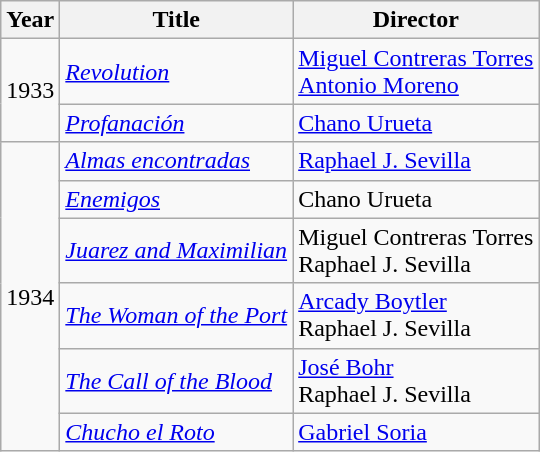<table class="wikitable">
<tr>
<th>Year</th>
<th>Title</th>
<th>Director</th>
</tr>
<tr>
<td rowspan=2>1933</td>
<td><em><a href='#'>Revolution</a></em></td>
<td><a href='#'>Miguel Contreras Torres</a><br><a href='#'>Antonio Moreno</a></td>
</tr>
<tr>
<td><em><a href='#'>Profanación</a></em></td>
<td><a href='#'>Chano Urueta</a></td>
</tr>
<tr>
<td rowspan=6>1934</td>
<td><em><a href='#'>Almas encontradas</a></em></td>
<td><a href='#'>Raphael J. Sevilla</a></td>
</tr>
<tr>
<td><em><a href='#'>Enemigos</a></em></td>
<td>Chano Urueta</td>
</tr>
<tr>
<td><em><a href='#'>Juarez and Maximilian</a></em></td>
<td>Miguel Contreras Torres<br>Raphael J. Sevilla</td>
</tr>
<tr>
<td><em><a href='#'>The Woman of the Port</a></em></td>
<td><a href='#'>Arcady Boytler</a><br>Raphael J. Sevilla</td>
</tr>
<tr>
<td><em><a href='#'>The Call of the Blood</a></em></td>
<td><a href='#'>José Bohr</a><br>Raphael J. Sevilla</td>
</tr>
<tr>
<td><em><a href='#'>Chucho el Roto</a></em></td>
<td><a href='#'>Gabriel Soria</a></td>
</tr>
</table>
